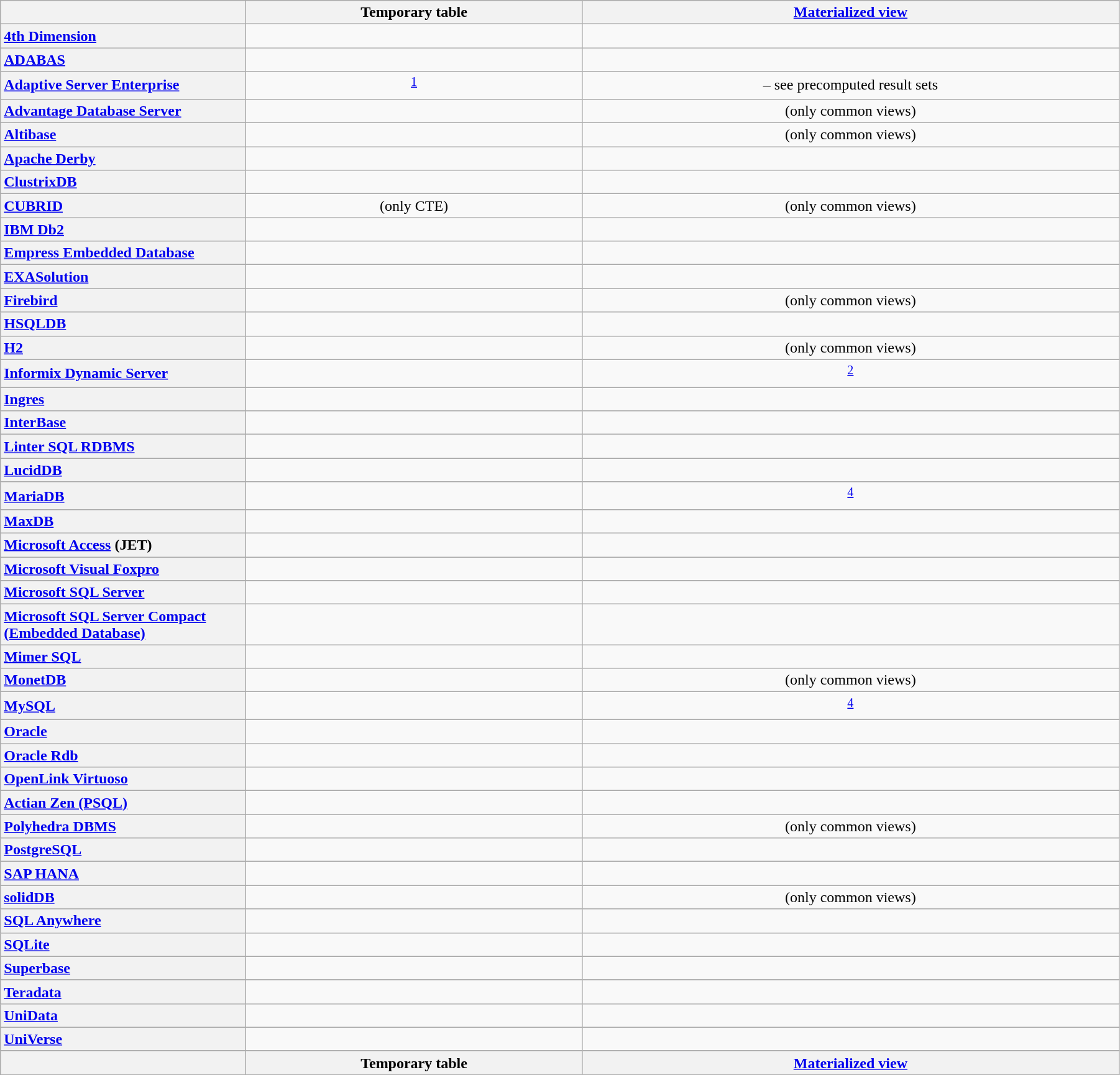<table style="text-align: center; width: 95%" class="wikitable sortable">
<tr>
<th style="width:16em"></th>
<th>Temporary table</th>
<th><a href='#'>Materialized view</a></th>
</tr>
<tr>
<th style="text-align:left"><a href='#'>4th Dimension</a></th>
<td></td>
<td></td>
</tr>
<tr>
<th style="text-align:left"><a href='#'>ADABAS</a></th>
<td></td>
<td></td>
</tr>
<tr>
<th style="text-align:left"><a href='#'>Adaptive Server Enterprise</a></th>
<td><sup><a href='#'>1</a></sup></td>
<td> – see precomputed result sets</td>
</tr>
<tr>
<th style="text-align:left"><a href='#'>Advantage Database Server</a></th>
<td></td>
<td> (only common views)</td>
</tr>
<tr>
<th style="text-align:left"><a href='#'>Altibase</a></th>
<td></td>
<td> (only common views)</td>
</tr>
<tr>
<th style="text-align:left"><a href='#'>Apache Derby</a></th>
<td></td>
<td></td>
</tr>
<tr>
<th style="text-align:left"><a href='#'>ClustrixDB</a></th>
<td></td>
<td></td>
</tr>
<tr>
<th style="text-align:left"><a href='#'>CUBRID</a></th>
<td> (only CTE)</td>
<td> (only common views)</td>
</tr>
<tr>
<th style="text-align:left"><a href='#'>IBM Db2</a></th>
<td></td>
<td></td>
</tr>
<tr>
<th style="text-align:left"><a href='#'>Empress Embedded Database</a></th>
<td></td>
<td></td>
</tr>
<tr>
<th style="text-align:left"><a href='#'>EXASolution</a></th>
<td></td>
<td></td>
</tr>
<tr>
<th style="text-align:left"><a href='#'>Firebird</a></th>
<td></td>
<td> (only common views)</td>
</tr>
<tr>
<th style="text-align:left"><a href='#'>HSQLDB</a></th>
<td></td>
<td></td>
</tr>
<tr>
<th style="text-align:left"><a href='#'>H2</a></th>
<td></td>
<td> (only common views)</td>
</tr>
<tr>
<th style="text-align:left"><a href='#'>Informix Dynamic Server</a></th>
<td></td>
<td><sup><a href='#'>2</a></sup></td>
</tr>
<tr>
<th style="text-align:left"><a href='#'>Ingres</a></th>
<td></td>
<td></td>
</tr>
<tr>
<th style="text-align:left"><a href='#'>InterBase</a></th>
<td></td>
<td></td>
</tr>
<tr>
<th style="text-align:left"><a href='#'>Linter SQL RDBMS</a></th>
<td></td>
<td></td>
</tr>
<tr>
<th style="text-align:left"><a href='#'>LucidDB</a></th>
<td></td>
<td></td>
</tr>
<tr>
<th style="text-align:left"><a href='#'>MariaDB</a></th>
<td></td>
<td><sup><a href='#'>4</a></sup></td>
</tr>
<tr>
<th style="text-align:left"><a href='#'>MaxDB</a></th>
<td></td>
<td></td>
</tr>
<tr>
<th style="text-align:left"><a href='#'>Microsoft Access</a> (JET)</th>
<td></td>
<td></td>
</tr>
<tr>
<th style="text-align:left"><a href='#'>Microsoft Visual Foxpro</a></th>
<td></td>
<td></td>
</tr>
<tr>
<th style="text-align:left"><a href='#'>Microsoft SQL Server</a></th>
<td></td>
<td></td>
</tr>
<tr>
<th style="text-align:left"><a href='#'>Microsoft SQL Server Compact (Embedded Database)</a></th>
<td></td>
<td></td>
</tr>
<tr>
<th style="text-align:left"><a href='#'>Mimer SQL</a></th>
<td></td>
<td></td>
</tr>
<tr>
<th style="text-align:left"><a href='#'>MonetDB</a></th>
<td></td>
<td> (only common views)</td>
</tr>
<tr>
<th style="text-align:left"><a href='#'>MySQL</a></th>
<td></td>
<td><sup><a href='#'>4</a></sup></td>
</tr>
<tr>
<th style="text-align:left"><a href='#'>Oracle</a></th>
<td></td>
<td></td>
</tr>
<tr>
<th style="text-align:left"><a href='#'>Oracle Rdb</a></th>
<td></td>
<td></td>
</tr>
<tr>
<th style="text-align:left"><a href='#'>OpenLink Virtuoso</a></th>
<td></td>
<td></td>
</tr>
<tr>
<th style="text-align:left"><a href='#'>Actian Zen (PSQL)</a></th>
<td></td>
<td></td>
</tr>
<tr>
<th style="text-align:left"><a href='#'>Polyhedra DBMS</a></th>
<td></td>
<td> (only common views)</td>
</tr>
<tr>
<th style="text-align:left"><a href='#'>PostgreSQL</a></th>
<td></td>
<td></td>
</tr>
<tr>
<th style="text-align:left"><a href='#'>SAP HANA</a></th>
<td></td>
<td></td>
</tr>
<tr>
<th style="text-align:left"><a href='#'>solidDB</a></th>
<td></td>
<td> (only common views)</td>
</tr>
<tr>
<th style="text-align:left"><a href='#'>SQL Anywhere</a></th>
<td></td>
<td></td>
</tr>
<tr>
<th style="text-align:left"><a href='#'>SQLite</a></th>
<td></td>
<td></td>
</tr>
<tr>
<th style="text-align:left"><a href='#'>Superbase</a></th>
<td></td>
<td></td>
</tr>
<tr>
<th style="text-align:left"><a href='#'>Teradata</a></th>
<td></td>
<td></td>
</tr>
<tr>
<th style="text-align:left"><a href='#'>UniData</a></th>
<td></td>
<td></td>
</tr>
<tr>
<th style="text-align:left"><a href='#'>UniVerse</a></th>
<td></td>
<td></td>
</tr>
<tr>
<th style="width:16em"></th>
<th>Temporary table</th>
<th><a href='#'>Materialized view</a></th>
</tr>
</table>
